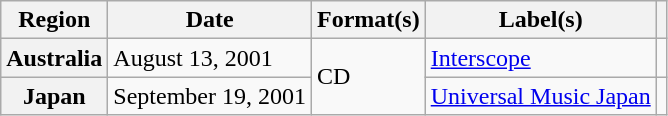<table class="wikitable plainrowheaders">
<tr>
<th scope="col">Region</th>
<th scope="col">Date</th>
<th scope="col">Format(s)</th>
<th scope="col">Label(s)</th>
<th scope="col"></th>
</tr>
<tr>
<th scope="row">Australia</th>
<td>August 13, 2001</td>
<td rowspan="2">CD</td>
<td><a href='#'>Interscope</a></td>
<td></td>
</tr>
<tr>
<th scope="row">Japan</th>
<td>September 19, 2001</td>
<td><a href='#'>Universal Music Japan</a></td>
<td></td>
</tr>
</table>
